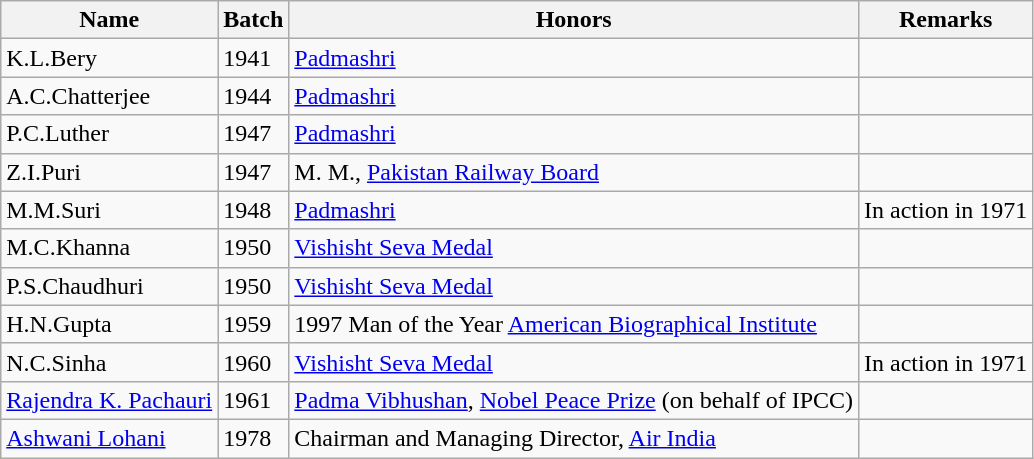<table class="wikitable">
<tr>
<th>Name</th>
<th>Batch</th>
<th>Honors</th>
<th>Remarks</th>
</tr>
<tr>
<td>K.L.Bery</td>
<td>1941</td>
<td><a href='#'>Padmashri</a></td>
<td></td>
</tr>
<tr>
<td>A.C.Chatterjee</td>
<td>1944</td>
<td><a href='#'>Padmashri</a></td>
<td></td>
</tr>
<tr>
<td>P.C.Luther</td>
<td>1947</td>
<td><a href='#'>Padmashri</a></td>
<td></td>
</tr>
<tr>
<td>Z.I.Puri</td>
<td>1947</td>
<td>M. M., <a href='#'>Pakistan Railway Board</a></td>
<td></td>
</tr>
<tr>
<td>M.M.Suri</td>
<td>1948</td>
<td><a href='#'>Padmashri</a></td>
<td>In action in 1971</td>
</tr>
<tr>
<td>M.C.Khanna</td>
<td>1950</td>
<td><a href='#'>Vishisht Seva Medal</a></td>
<td></td>
</tr>
<tr>
<td>P.S.Chaudhuri</td>
<td>1950</td>
<td><a href='#'>Vishisht Seva Medal</a></td>
<td></td>
</tr>
<tr>
<td>H.N.Gupta</td>
<td>1959</td>
<td>1997 Man of the Year <a href='#'>American Biographical Institute</a></td>
<td></td>
</tr>
<tr>
<td>N.C.Sinha</td>
<td>1960</td>
<td><a href='#'>Vishisht Seva Medal</a></td>
<td>In action in 1971</td>
</tr>
<tr>
<td><a href='#'>Rajendra K. Pachauri</a></td>
<td>1961</td>
<td><a href='#'>Padma Vibhushan</a>, <a href='#'>Nobel Peace Prize</a> (on behalf of IPCC)</td>
<td></td>
</tr>
<tr>
<td><a href='#'>Ashwani Lohani</a></td>
<td>1978</td>
<td>Chairman and Managing Director, <a href='#'>Air India</a></td>
</tr>
</table>
